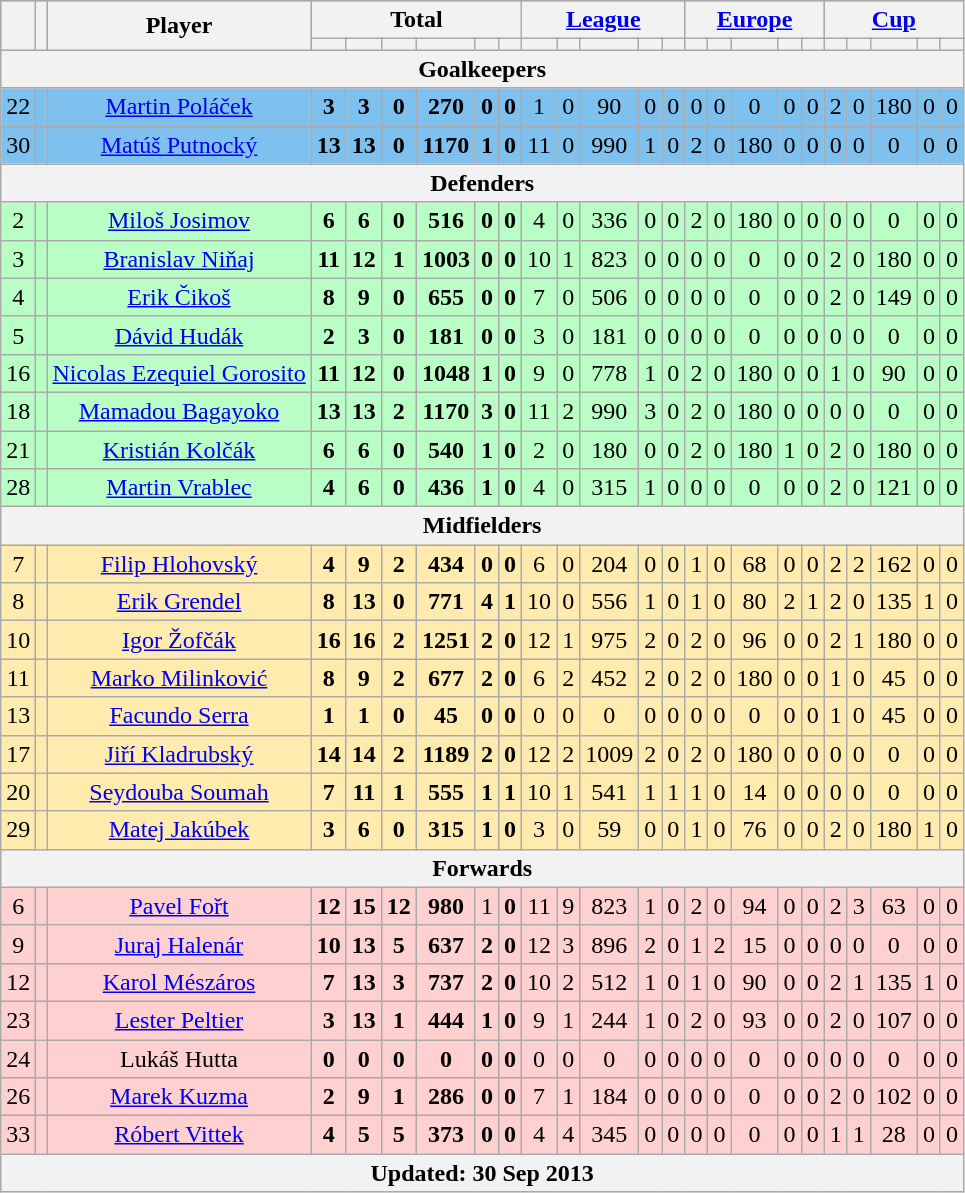<table class="wikitable" style="text-align: center">
<tr align="center" style="background:#9C9C9C">
<th rowspan="2"></th>
<th rowspan="2"></th>
<th rowspan="2">Player</th>
<th colspan="6">Total</th>
<th colspan="5"><a href='#'>League</a></th>
<th colspan="5"><a href='#'>Europe</a></th>
<th colspan="5"><a href='#'>Cup</a></th>
</tr>
<tr style="background:#DCDCDC">
<th></th>
<th></th>
<th></th>
<th></th>
<th></th>
<th></th>
<th></th>
<th></th>
<th></th>
<th></th>
<th></th>
<th></th>
<th></th>
<th></th>
<th></th>
<th></th>
<th></th>
<th></th>
<th></th>
<th></th>
<th></th>
</tr>
<tr align="center" style="background:#DCDCDC">
<th colspan="24">Goalkeepers    </th>
</tr>
<tr align="center" style="background:#7EC0EE">
<td>22</td>
<td></td>
<td><a href='#'>Martin Poláček</a></td>
<td><strong>3 </strong> </td>
<td><strong>3 </strong> </td>
<td><strong>0</strong> </td>
<td><strong>270</strong> </td>
<td><strong>0</strong></td>
<td><strong>0</strong></td>
<td>1  </td>
<td>0 </td>
<td>90 </td>
<td>0</td>
<td>0</td>
<td>0  </td>
<td>0 </td>
<td>0 </td>
<td>0</td>
<td>0</td>
<td>2  </td>
<td>0 </td>
<td>180 </td>
<td>0</td>
<td>0</td>
</tr>
<tr align="center" style="background:#7EC0EE">
<td>30</td>
<td></td>
<td><a href='#'>Matúš Putnocký</a></td>
<td><strong>13</strong> </td>
<td><strong>13</strong> </td>
<td><strong>0</strong> </td>
<td><strong>1170</strong> </td>
<td><strong>1</strong></td>
<td><strong>0</strong></td>
<td>11  </td>
<td>0 </td>
<td>990 </td>
<td>1</td>
<td>0</td>
<td>2  </td>
<td>0 </td>
<td>180 </td>
<td>0</td>
<td>0</td>
<td>0  </td>
<td>0 </td>
<td>0 </td>
<td>0</td>
<td>0</td>
</tr>
<tr align="center" style="background:#DCDCDC">
<th colspan="24">Defenders </th>
</tr>
<tr align="center" style="background:#B9FFC5">
<td>2</td>
<td></td>
<td><a href='#'>Miloš Josimov</a></td>
<td><strong>6</strong> </td>
<td><strong>6</strong> </td>
<td><strong>0</strong> </td>
<td><strong>516</strong> </td>
<td><strong>0</strong></td>
<td><strong>0</strong></td>
<td>4  </td>
<td>0 </td>
<td>336 </td>
<td>0</td>
<td>0</td>
<td>2  </td>
<td>0 </td>
<td>180 </td>
<td>0</td>
<td>0</td>
<td>0  </td>
<td>0 </td>
<td>0 </td>
<td>0</td>
<td>0</td>
</tr>
<tr align="center" style="background:#B9FFC5">
<td>3</td>
<td></td>
<td><a href='#'>Branislav Niňaj</a></td>
<td><strong>11</strong> </td>
<td><strong>12</strong> </td>
<td><strong>1</strong> </td>
<td><strong>1003</strong> </td>
<td><strong>0</strong></td>
<td><strong>0</strong></td>
<td>10  </td>
<td>1 </td>
<td>823 </td>
<td>0</td>
<td>0</td>
<td>0  </td>
<td>0 </td>
<td>0 </td>
<td>0</td>
<td>0</td>
<td>2  </td>
<td>0 </td>
<td>180 </td>
<td>0</td>
<td>0</td>
</tr>
<tr align="center" style="background:#B9FFC5">
<td>4</td>
<td></td>
<td><a href='#'>Erik Čikoš</a></td>
<td><strong>8</strong> </td>
<td><strong>9</strong> </td>
<td><strong>0</strong> </td>
<td><strong>655</strong> </td>
<td><strong>0</strong></td>
<td><strong>0</strong></td>
<td>7  </td>
<td>0 </td>
<td>506 </td>
<td>0</td>
<td>0</td>
<td>0  </td>
<td>0 </td>
<td>0 </td>
<td>0</td>
<td>0</td>
<td>2  </td>
<td>0 </td>
<td>149 </td>
<td>0</td>
<td>0</td>
</tr>
<tr align="center" style="background:#B9FFC5">
<td>5</td>
<td></td>
<td><a href='#'>Dávid Hudák</a></td>
<td><strong>2</strong> </td>
<td><strong>3</strong> </td>
<td><strong>0</strong> </td>
<td><strong>181</strong> </td>
<td><strong>0</strong></td>
<td><strong>0</strong></td>
<td>3  </td>
<td>0 </td>
<td>181 </td>
<td>0</td>
<td>0</td>
<td>0  </td>
<td>0 </td>
<td>0 </td>
<td>0</td>
<td>0</td>
<td>0  </td>
<td>0 </td>
<td>0 </td>
<td>0</td>
<td>0</td>
</tr>
<tr align="center" style="background:#B9FFC5">
<td>16</td>
<td></td>
<td><a href='#'>Nicolas Ezequiel Gorosito</a></td>
<td><strong>11</strong> </td>
<td><strong>12</strong> </td>
<td><strong>0</strong> </td>
<td><strong>1048</strong> </td>
<td><strong>1</strong></td>
<td><strong>0</strong></td>
<td>9  </td>
<td>0 </td>
<td>778 </td>
<td>1</td>
<td>0</td>
<td>2  </td>
<td>0 </td>
<td>180 </td>
<td>0</td>
<td>0</td>
<td>1  </td>
<td>0 </td>
<td>90 </td>
<td>0</td>
<td>0</td>
</tr>
<tr align="center" style="background:#B9FFC5">
<td>18</td>
<td></td>
<td><a href='#'>Mamadou Bagayoko</a></td>
<td><strong>13</strong> </td>
<td><strong>13</strong> </td>
<td><strong>2</strong> </td>
<td><strong>1170</strong> </td>
<td><strong>3</strong></td>
<td><strong>0</strong></td>
<td>11  </td>
<td>2 </td>
<td>990 </td>
<td>3</td>
<td>0</td>
<td>2  </td>
<td>0 </td>
<td>180 </td>
<td>0</td>
<td>0</td>
<td>0  </td>
<td>0 </td>
<td>0 </td>
<td>0</td>
<td>0</td>
</tr>
<tr align="center" style="background:#B9FFC5">
<td>21</td>
<td></td>
<td><a href='#'>Kristián Kolčák</a></td>
<td><strong>6</strong> </td>
<td><strong>6</strong> </td>
<td><strong>0</strong> </td>
<td><strong>540</strong> </td>
<td><strong>1</strong></td>
<td><strong>0</strong></td>
<td>2  </td>
<td>0 </td>
<td>180 </td>
<td>0</td>
<td>0</td>
<td>2  </td>
<td>0 </td>
<td>180 </td>
<td>1</td>
<td>0</td>
<td>2  </td>
<td>0 </td>
<td>180 </td>
<td>0</td>
<td>0</td>
</tr>
<tr align="center" style="background:#B9FFC5">
<td>28</td>
<td></td>
<td><a href='#'>Martin Vrablec</a></td>
<td><strong>4</strong> </td>
<td><strong>6</strong> </td>
<td><strong>0</strong> </td>
<td><strong>436</strong> </td>
<td><strong>1</strong></td>
<td><strong>0</strong></td>
<td>4  </td>
<td>0 </td>
<td>315 </td>
<td>1</td>
<td>0</td>
<td>0  </td>
<td>0 </td>
<td>0 </td>
<td>0</td>
<td>0</td>
<td>2  </td>
<td>0 </td>
<td>121 </td>
<td>0</td>
<td>0</td>
</tr>
<tr align="center" style="background:#DCDCDC">
<th colspan="24">Midfielders </th>
</tr>
<tr align="center" style="background:#FFEBAD">
<td>7</td>
<td></td>
<td><a href='#'>Filip Hlohovský</a></td>
<td><strong>4</strong> </td>
<td><strong>9</strong> </td>
<td><strong>2</strong> </td>
<td><strong>434</strong> </td>
<td><strong>0</strong></td>
<td><strong>0</strong></td>
<td>6  </td>
<td>0 </td>
<td>204 </td>
<td>0</td>
<td>0</td>
<td>1  </td>
<td>0 </td>
<td>68 </td>
<td>0</td>
<td>0</td>
<td>2  </td>
<td>2 </td>
<td>162 </td>
<td>0</td>
<td>0</td>
</tr>
<tr align="center" style="background:#FFEBAD">
<td>8</td>
<td></td>
<td><a href='#'>Erik Grendel</a></td>
<td><strong>8</strong> </td>
<td><strong>13</strong> </td>
<td><strong>0</strong> </td>
<td><strong>771</strong> </td>
<td><strong>4</strong></td>
<td><strong>1</strong></td>
<td>10  </td>
<td>0 </td>
<td>556 </td>
<td>1</td>
<td>0</td>
<td>1  </td>
<td>0 </td>
<td>80 </td>
<td>2</td>
<td>1 </td>
<td>2  </td>
<td>0 </td>
<td>135 </td>
<td>1</td>
<td>0</td>
</tr>
<tr align="center" style="background:#FFEBAD">
<td>10</td>
<td></td>
<td><a href='#'>Igor Žofčák</a></td>
<td><strong>16</strong> </td>
<td><strong>16</strong> </td>
<td><strong>2</strong> </td>
<td><strong>1251</strong> </td>
<td><strong>2</strong></td>
<td><strong>0</strong></td>
<td>12  </td>
<td>1 </td>
<td>975 </td>
<td>2</td>
<td>0</td>
<td>2  </td>
<td>0 </td>
<td>96 </td>
<td>0</td>
<td>0 </td>
<td>2  </td>
<td>1 </td>
<td>180 </td>
<td>0</td>
<td>0</td>
</tr>
<tr align="center" style="background:#FFEBAD">
<td>11</td>
<td></td>
<td><a href='#'>Marko Milinković</a></td>
<td><strong>8</strong> </td>
<td><strong>9</strong> </td>
<td><strong>2</strong> </td>
<td><strong>677</strong> </td>
<td><strong>2</strong></td>
<td><strong>0</strong></td>
<td>6  </td>
<td>2 </td>
<td>452 </td>
<td>2</td>
<td>0</td>
<td>2  </td>
<td>0 </td>
<td>180 </td>
<td>0</td>
<td>0 </td>
<td>1  </td>
<td>0 </td>
<td>45 </td>
<td>0</td>
<td>0</td>
</tr>
<tr align="center" style="background:#FFEBAD">
<td>13</td>
<td></td>
<td><a href='#'>Facundo Serra</a></td>
<td><strong>1</strong> </td>
<td><strong>1</strong> </td>
<td><strong>0</strong> </td>
<td><strong>45</strong> </td>
<td><strong>0</strong></td>
<td><strong>0</strong></td>
<td>0  </td>
<td>0 </td>
<td>0 </td>
<td>0</td>
<td>0</td>
<td>0  </td>
<td>0 </td>
<td>0 </td>
<td>0</td>
<td>0 </td>
<td>1  </td>
<td>0 </td>
<td>45 </td>
<td>0</td>
<td>0</td>
</tr>
<tr align="center" style="background:#FFEBAD">
<td>17</td>
<td></td>
<td><a href='#'>Jiří Kladrubský</a></td>
<td><strong>14</strong> </td>
<td><strong>14</strong> </td>
<td><strong>2</strong> </td>
<td><strong>1189</strong> </td>
<td><strong>2</strong></td>
<td><strong>0</strong></td>
<td>12  </td>
<td>2 </td>
<td>1009 </td>
<td>2</td>
<td>0</td>
<td>2  </td>
<td>0 </td>
<td>180 </td>
<td>0</td>
<td>0 </td>
<td>0  </td>
<td>0 </td>
<td>0 </td>
<td>0</td>
<td>0</td>
</tr>
<tr align="center" style="background:#FFEBAD">
<td>20</td>
<td></td>
<td><a href='#'>Seydouba Soumah</a></td>
<td><strong>7</strong> </td>
<td><strong>11</strong> </td>
<td><strong>1</strong> </td>
<td><strong>555</strong> </td>
<td><strong>1</strong></td>
<td><strong>1</strong></td>
<td>10  </td>
<td>1 </td>
<td>541 </td>
<td>1</td>
<td>1</td>
<td>1  </td>
<td>0 </td>
<td>14 </td>
<td>0</td>
<td>0 </td>
<td>0  </td>
<td>0 </td>
<td>0 </td>
<td>0</td>
<td>0</td>
</tr>
<tr align="center" style="background:#FFEBAD">
<td>29</td>
<td></td>
<td><a href='#'>Matej Jakúbek</a></td>
<td><strong>3</strong> </td>
<td><strong>6</strong> </td>
<td><strong>0</strong> </td>
<td><strong>315</strong> </td>
<td><strong>1</strong></td>
<td><strong>0</strong></td>
<td>3  </td>
<td>0 </td>
<td>59 </td>
<td>0</td>
<td>0</td>
<td>1  </td>
<td>0 </td>
<td>76 </td>
<td>0</td>
<td>0 </td>
<td>2  </td>
<td>0 </td>
<td>180 </td>
<td>1</td>
<td>0</td>
</tr>
<tr align="left" style="background:#DCDCDC">
<th colspan="24">Forwards   </th>
</tr>
<tr align="center" style="background:#FFD0D0">
<td>6</td>
<td></td>
<td><a href='#'>Pavel Fořt</a></td>
<td><strong>12</strong> </td>
<td><strong>15</strong> </td>
<td><strong>12</strong> </td>
<td><strong>980</strong> </td>
<td>1</td>
<td><strong>0</strong></td>
<td>11  </td>
<td>9 </td>
<td>823 </td>
<td>1</td>
<td>0</td>
<td>2  </td>
<td>0 </td>
<td>94 </td>
<td>0</td>
<td>0 </td>
<td>2  </td>
<td>3 </td>
<td>63 </td>
<td>0</td>
<td>0</td>
</tr>
<tr align="center" style="background:#FFD0D0">
<td>9</td>
<td></td>
<td><a href='#'>Juraj Halenár</a></td>
<td><strong>10</strong> </td>
<td><strong>13</strong> </td>
<td><strong>5</strong> </td>
<td><strong>637</strong> </td>
<td><strong>2</strong></td>
<td><strong>0</strong></td>
<td>12  </td>
<td>3 </td>
<td>896 </td>
<td>2</td>
<td>0</td>
<td>1  </td>
<td>2 </td>
<td>15 </td>
<td>0</td>
<td>0 </td>
<td>0  </td>
<td>0 </td>
<td>0 </td>
<td>0</td>
<td>0</td>
</tr>
<tr align="center" style="background:#FFD0D0">
<td>12</td>
<td></td>
<td><a href='#'>Karol Mészáros</a></td>
<td><strong>7</strong> </td>
<td><strong>13</strong> </td>
<td><strong>3</strong> </td>
<td><strong>737</strong> </td>
<td><strong>2</strong></td>
<td><strong>0</strong></td>
<td>10  </td>
<td>2 </td>
<td>512 </td>
<td>1</td>
<td>0</td>
<td>1  </td>
<td>0 </td>
<td>90 </td>
<td>0</td>
<td>0 </td>
<td>2  </td>
<td>1 </td>
<td>135 </td>
<td>1</td>
<td>0</td>
</tr>
<tr align="center" style="background:#FFD0D0">
<td>23</td>
<td></td>
<td><a href='#'>Lester Peltier</a></td>
<td><strong>3</strong> </td>
<td><strong>13</strong> </td>
<td><strong>1</strong> </td>
<td><strong>444</strong> </td>
<td><strong>1</strong></td>
<td><strong>0</strong></td>
<td>9  </td>
<td>1 </td>
<td>244 </td>
<td>1</td>
<td>0</td>
<td>2  </td>
<td>0 </td>
<td>93 </td>
<td>0</td>
<td>0 </td>
<td>2  </td>
<td>0 </td>
<td>107 </td>
<td>0</td>
<td>0</td>
</tr>
<tr align="center" style="background:#FFD0D0">
<td>24</td>
<td></td>
<td>Lukáš Hutta</td>
<td><strong>0</strong> </td>
<td><strong>0</strong> </td>
<td><strong>0</strong> </td>
<td><strong>0</strong> </td>
<td><strong>0</strong></td>
<td><strong>0</strong></td>
<td>0  </td>
<td>0 </td>
<td>0 </td>
<td>0</td>
<td>0</td>
<td>0  </td>
<td>0 </td>
<td>0 </td>
<td>0</td>
<td>0 </td>
<td>0  </td>
<td>0 </td>
<td>0 </td>
<td>0</td>
<td>0</td>
</tr>
<tr align="center" style="background:#FFD0D0">
<td>26</td>
<td></td>
<td><a href='#'>Marek Kuzma</a></td>
<td><strong>2</strong> </td>
<td><strong>9</strong> </td>
<td><strong>1</strong> </td>
<td><strong>286</strong> </td>
<td><strong>0</strong></td>
<td><strong>0</strong></td>
<td>7  </td>
<td>1 </td>
<td>184 </td>
<td>0</td>
<td>0</td>
<td>0  </td>
<td>0 </td>
<td>0 </td>
<td>0</td>
<td>0 </td>
<td>2  </td>
<td>0 </td>
<td>102 </td>
<td>0</td>
<td>0</td>
</tr>
<tr align="center" style="background:#FFD0D0">
<td>33</td>
<td></td>
<td><a href='#'>Róbert Vittek</a></td>
<td><strong>4</strong> </td>
<td><strong>5</strong> </td>
<td><strong>5</strong> </td>
<td><strong>373</strong> </td>
<td><strong>0</strong></td>
<td><strong>0</strong></td>
<td>4  </td>
<td>4 </td>
<td>345 </td>
<td>0</td>
<td>0</td>
<td>0  </td>
<td>0 </td>
<td>0 </td>
<td>0</td>
<td>0 </td>
<td>1  </td>
<td>1 </td>
<td>28 </td>
<td>0</td>
<td>0</td>
</tr>
<tr align="center" style="background:#DCDCDC">
<th colspan="24">Updated: 30 Sep 2013</th>
</tr>
</table>
